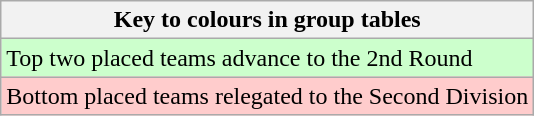<table class="wikitable">
<tr>
<th>Key to colours in group tables</th>
</tr>
<tr bgcolor=#ccffcc>
<td>Top two placed teams advance to the 2nd Round</td>
</tr>
<tr bgcolor=#ffcccc>
<td>Bottom placed teams relegated to the Second Division</td>
</tr>
</table>
